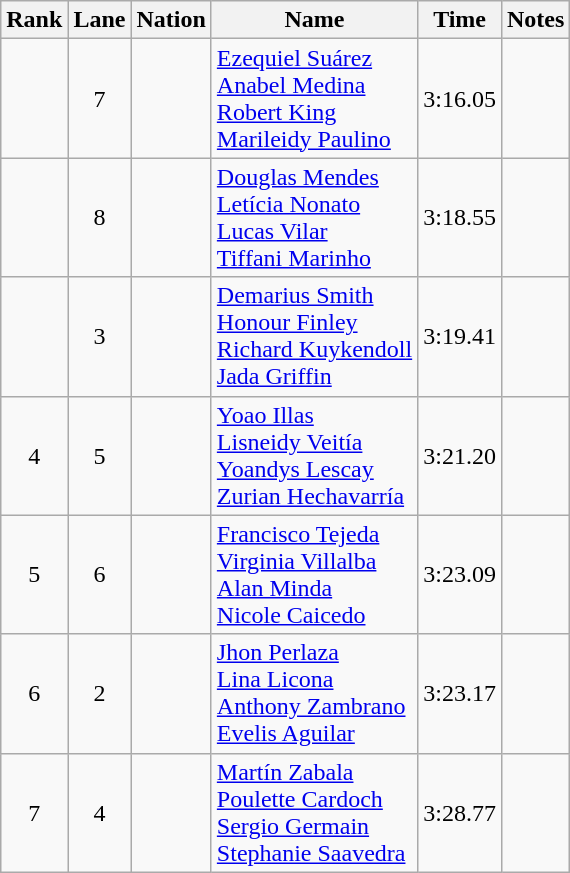<table class="wikitable sortable" style="text-align:center">
<tr>
<th>Rank</th>
<th>Lane</th>
<th>Nation</th>
<th>Name</th>
<th>Time</th>
<th>Notes</th>
</tr>
<tr>
<td></td>
<td>7</td>
<td align=left></td>
<td align=left><a href='#'>Ezequiel Suárez</a><br> <a href='#'>Anabel Medina</a><br> <a href='#'>Robert King</a><br><a href='#'>Marileidy Paulino</a></td>
<td>3:16.05</td>
<td></td>
</tr>
<tr>
<td></td>
<td>8</td>
<td align=left></td>
<td align=left><a href='#'>Douglas Mendes</a><br> <a href='#'>Letícia Nonato</a><br><a href='#'>Lucas Vilar</a><br> <a href='#'>Tiffani Marinho</a></td>
<td>3:18.55</td>
<td></td>
</tr>
<tr>
<td></td>
<td>3</td>
<td align=left></td>
<td align=left><a href='#'>Demarius Smith</a><br> <a href='#'>Honour Finley</a><br><a href='#'>Richard Kuykendoll</a><br><a href='#'>Jada Griffin</a></td>
<td>3:19.41</td>
<td></td>
</tr>
<tr>
<td>4</td>
<td>5</td>
<td align=left></td>
<td align=left><a href='#'>Yoao Illas</a><br><a href='#'>Lisneidy Veitía</a><br><a href='#'>Yoandys Lescay</a><br> <a href='#'>Zurian Hechavarría</a></td>
<td>3:21.20</td>
<td></td>
</tr>
<tr>
<td>5</td>
<td>6</td>
<td align=left></td>
<td align=left><a href='#'>Francisco Tejeda</a><br> <a href='#'>Virginia Villalba</a><br> <a href='#'>Alan Minda</a><br> <a href='#'>Nicole Caicedo</a></td>
<td>3:23.09</td>
<td></td>
</tr>
<tr>
<td>6</td>
<td>2</td>
<td align=left></td>
<td align=left><a href='#'>Jhon Perlaza</a><br><a href='#'>Lina Licona</a><br> <a href='#'>Anthony Zambrano</a><br> <a href='#'>Evelis Aguilar</a></td>
<td>3:23.17</td>
<td></td>
</tr>
<tr>
<td>7</td>
<td>4</td>
<td align=left></td>
<td align=left><a href='#'>Martín Zabala</a><br> <a href='#'>Poulette Cardoch</a><br> <a href='#'>Sergio Germain</a><br> <a href='#'>Stephanie Saavedra</a></td>
<td>3:28.77</td>
<td></td>
</tr>
</table>
